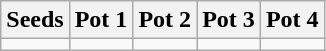<table class="wikitable">
<tr>
<th>Seeds</th>
<th>Pot 1</th>
<th>Pot 2</th>
<th>Pot 3</th>
<th>Pot 4</th>
</tr>
<tr>
<td valign=top></td>
<td valign=top></td>
<td valign=top></td>
<td valign=top></td>
<td valign=top></td>
</tr>
</table>
